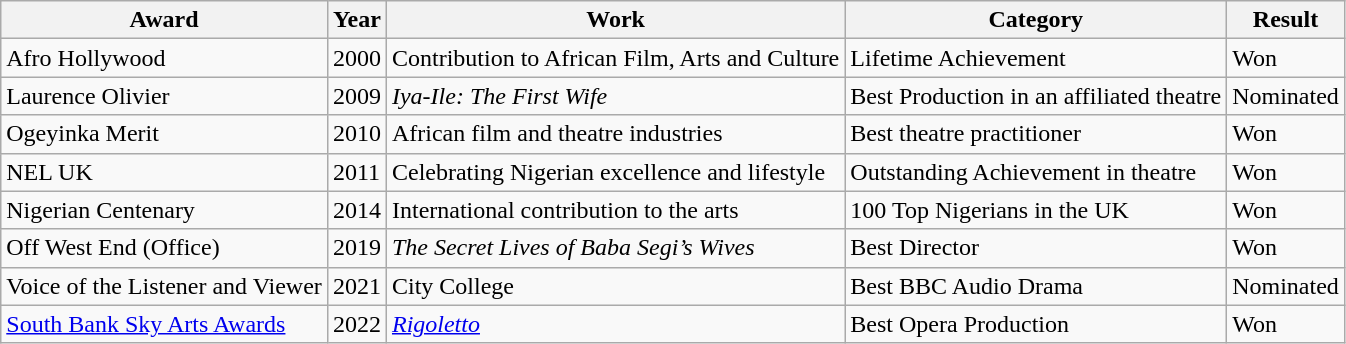<table class="wikitable">
<tr>
<th>Award</th>
<th>Year</th>
<th>Work</th>
<th>Category</th>
<th>Result</th>
</tr>
<tr>
<td>Afro Hollywood</td>
<td>2000</td>
<td>Contribution to African Film, Arts and Culture</td>
<td>Lifetime Achievement</td>
<td>Won</td>
</tr>
<tr>
<td>Laurence Olivier</td>
<td>2009</td>
<td><em>Iya-Ile: The First Wife</em></td>
<td>Best Production in an affiliated theatre</td>
<td>Nominated</td>
</tr>
<tr>
<td>Ogeyinka Merit</td>
<td>2010</td>
<td>African film and theatre industries</td>
<td>Best theatre practitioner</td>
<td>Won</td>
</tr>
<tr>
<td>NEL UK</td>
<td>2011</td>
<td>Celebrating Nigerian excellence and lifestyle</td>
<td>Outstanding Achievement in theatre</td>
<td>Won</td>
</tr>
<tr>
<td>Nigerian Centenary</td>
<td>2014</td>
<td>International contribution to the arts</td>
<td>100 Top Nigerians in the UK</td>
<td>Won</td>
</tr>
<tr>
<td>Off West End (Office)</td>
<td>2019</td>
<td><em>The Secret Lives of Baba Segi’s Wives</em></td>
<td>Best Director</td>
<td>Won</td>
</tr>
<tr>
<td>Voice of the Listener and Viewer</td>
<td>2021</td>
<td>City College</td>
<td>Best BBC Audio Drama</td>
<td>Nominated</td>
</tr>
<tr>
<td><a href='#'>South Bank Sky Arts Awards</a></td>
<td>2022</td>
<td><em><a href='#'>Rigoletto</a></em></td>
<td>Best Opera Production</td>
<td>Won</td>
</tr>
</table>
